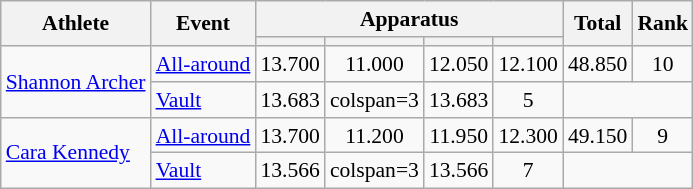<table class="wikitable" style="font-size:90%">
<tr>
<th rowspan=2>Athlete</th>
<th rowspan=2>Event</th>
<th colspan=4>Apparatus</th>
<th rowspan=2>Total</th>
<th rowspan=2>Rank</th>
</tr>
<tr style="font-size:95%">
<th></th>
<th></th>
<th></th>
<th></th>
</tr>
<tr align=center>
<td style="text-align:left;" rowspan="2"><a href='#'>Shannon Archer</a></td>
<td align=left><a href='#'>All-around</a></td>
<td>13.700</td>
<td>11.000</td>
<td>12.050</td>
<td>12.100</td>
<td>48.850</td>
<td>10</td>
</tr>
<tr align=center>
<td align=left><a href='#'>Vault</a></td>
<td>13.683</td>
<td>colspan=3 </td>
<td>13.683</td>
<td>5</td>
</tr>
<tr align=center>
<td style="text-align:left;" rowspan="2"><a href='#'>Cara Kennedy</a></td>
<td align=left><a href='#'>All-around</a></td>
<td>13.700</td>
<td>11.200</td>
<td>11.950</td>
<td>12.300</td>
<td>49.150</td>
<td>9</td>
</tr>
<tr align=center>
<td align=left><a href='#'>Vault</a></td>
<td>13.566</td>
<td>colspan=3 </td>
<td>13.566</td>
<td>7</td>
</tr>
</table>
